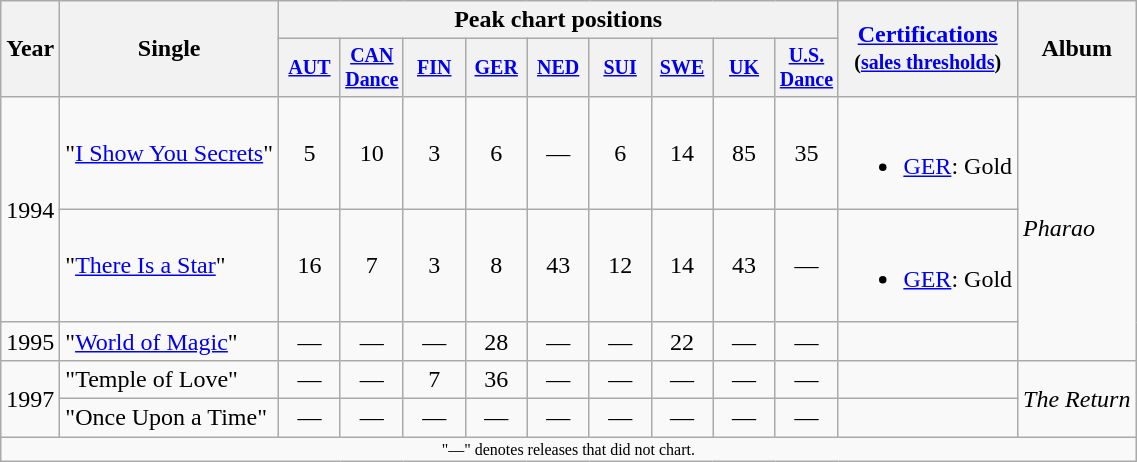<table class="wikitable" style="text-align:center;">
<tr>
<th rowspan="2">Year</th>
<th rowspan="2">Single</th>
<th colspan="9">Peak chart positions</th>
<th rowspan="2"><a href='#'>Certifications</a><br><small>(<a href='#'>sales thresholds</a>)</small></th>
<th rowspan="2">Album</th>
</tr>
<tr style="font-size:smaller;">
<th style="width:35px;"><a href='#'>AUT</a><br></th>
<th style="width:35px;"><a href='#'>CAN<br>Dance</a><br></th>
<th style="width:35px;"><a href='#'>FIN</a><br></th>
<th style="width:35px;"><a href='#'>GER</a><br></th>
<th style="width:35px;"><a href='#'>NED</a><br></th>
<th style="width:35px;"><a href='#'>SUI</a><br></th>
<th style="width:35px;"><a href='#'>SWE</a><br></th>
<th style="width:35px;"><a href='#'>UK</a><br></th>
<th style="width:35px;"><a href='#'>U.S.<br>Dance</a><br></th>
</tr>
<tr>
<td rowspan=2>1994</td>
<td style="text-align:left;">"<a href='#'>I Show You Secrets</a>"</td>
<td>5</td>
<td>10</td>
<td>3</td>
<td>6</td>
<td>—</td>
<td>6</td>
<td>14</td>
<td>85</td>
<td>35</td>
<td><br><ul><li><a href='#'>GER</a>: Gold</li></ul></td>
<td style="text-align:left;" rowspan="3"><em>Pharao</em></td>
</tr>
<tr>
<td style="text-align:left;">"<a href='#'>There Is a Star</a>"</td>
<td>16</td>
<td>7</td>
<td>3</td>
<td>8</td>
<td>43</td>
<td>12</td>
<td>14</td>
<td>43</td>
<td>—</td>
<td><br><ul><li><a href='#'>GER</a>: Gold</li></ul></td>
</tr>
<tr>
<td>1995</td>
<td style="text-align:left;">"<a href='#'>World of Magic</a>"</td>
<td>—</td>
<td>—</td>
<td>—</td>
<td>28</td>
<td>—</td>
<td>—</td>
<td>22</td>
<td>—</td>
<td>—</td>
<td></td>
</tr>
<tr>
<td rowspan=2>1997</td>
<td style="text-align:left;">"Temple of Love"</td>
<td>—</td>
<td>—</td>
<td>7</td>
<td>36</td>
<td>—</td>
<td>—</td>
<td>—</td>
<td>—</td>
<td>—</td>
<td></td>
<td style="text-align:left;" rowspan="2"><em>The Return</em></td>
</tr>
<tr>
<td style="text-align:left;">"Once Upon a Time"</td>
<td>—</td>
<td>—</td>
<td>—</td>
<td>—</td>
<td>—</td>
<td>—</td>
<td>—</td>
<td>—</td>
<td>—</td>
<td></td>
</tr>
<tr>
<td colspan="15" style="font-size:8pt">"—" denotes releases that did not chart.</td>
</tr>
</table>
